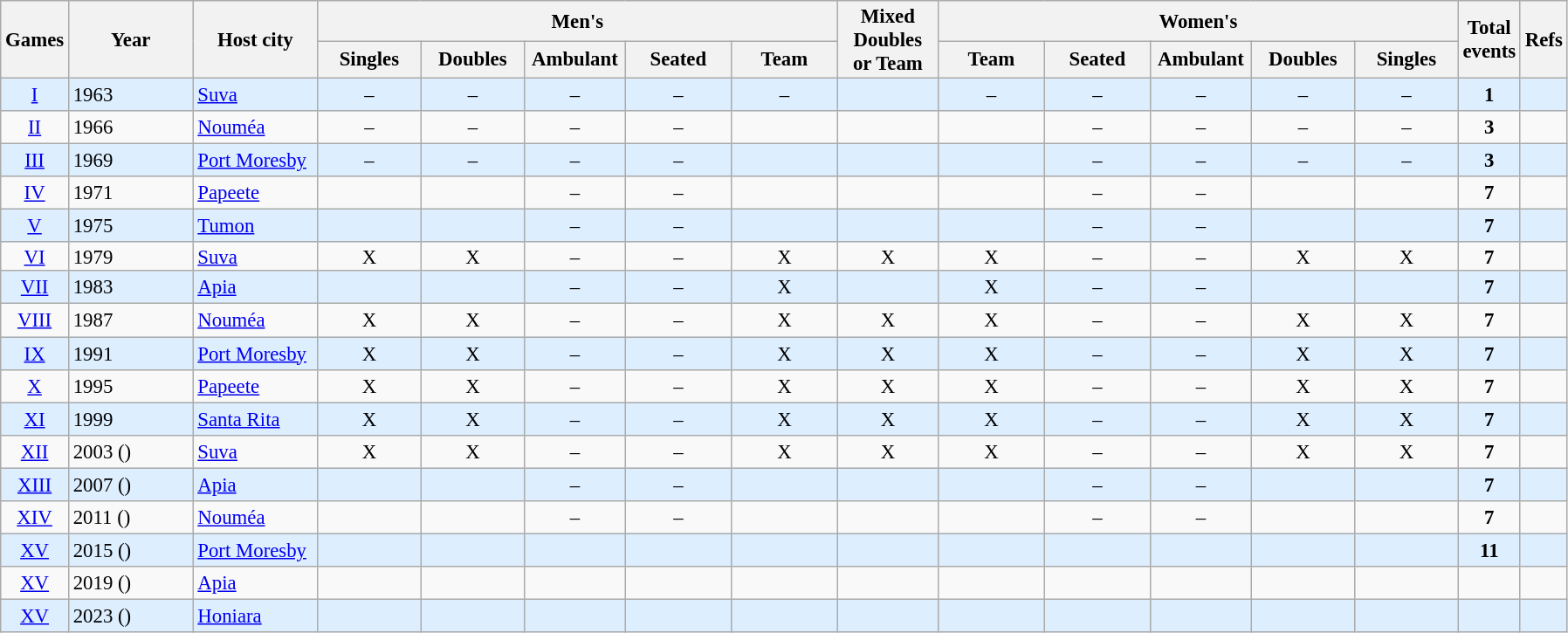<table class=wikitable style="text-align:center; font-size:95%;">
<tr>
<th width=25 rowspan=2>Games</th>
<th width=88 rowspan=2>Year</th>
<th width=88 rowspan=2>Host city </th>
<th colspan=5>Men's</th>
<th rowspan=2 scope="col" style="width:5em; padding: 2px 0px;">Mixed<br>Doubles<br>or Team</th>
<th colspan=5>Women's</th>
<th rowspan=2>Total<br>events</th>
<th rowspan=2>Refs</th>
</tr>
<tr>
<th scope="col" style="width:5em; padding: 2px 1px;">Singles</th>
<th scope="col" style="width:5em; padding: 2px 1px;">Doubles</th>
<th scope="col" style="width:5em; padding: 2px 0px;">Ambulant</th>
<th scope="col" style="width:5em; padding: 2px 2px;">Seated</th>
<th scope="col" style="width:5em; padding: 2px 2px;">Team</th>
<th scope="col" style="width:5em; padding: 2px 2px;">Team</th>
<th scope="col" style="width:5em; padding: 2px 2px;">Seated</th>
<th scope="col" style="width:5em; padding: 2px 0px;">Ambulant</th>
<th scope="col" style="width:5em; padding: 2px 1px;">Doubles</th>
<th scope="col" style="width:5em; padding: 2px 1px;">Singles </th>
</tr>
<tr bgcolor=#ddeeff>
<td align=center><a href='#'>I</a></td>
<td align=left>1963 </td>
<td align=left><a href='#'>Suva</a></td>
<td>–</td>
<td>–</td>
<td>–</td>
<td>–</td>
<td>–</td>
<td> <br></td>
<td>–</td>
<td>–</td>
<td>–</td>
<td>–</td>
<td>–</td>
<td><strong>1</strong></td>
<td></td>
</tr>
<tr>
<td align=center><a href='#'>II</a></td>
<td align=left>1966 </td>
<td align=left><a href='#'>Nouméa</a></td>
<td>–</td>
<td>–</td>
<td>–</td>
<td>–</td>
<td> <br> </td>
<td> <br> </td>
<td> <br> </td>
<td>–</td>
<td>–</td>
<td>–</td>
<td>–</td>
<td><strong>3</strong></td>
<td></td>
</tr>
<tr bgcolor=#ddeeff>
<td align=center><a href='#'>III</a></td>
<td align=left>1969 </td>
<td align=left><a href='#'>Port Moresby</a> </td>
<td>–</td>
<td>–</td>
<td>–</td>
<td>–</td>
<td> <br> </td>
<td> <br> </td>
<td> <br> </td>
<td>–</td>
<td>–</td>
<td>–</td>
<td>–</td>
<td><span><strong>3</strong></span></td>
<td></td>
</tr>
<tr>
<td align=center><a href='#'>IV</a></td>
<td align=left>1971 </td>
<td align=left><a href='#'>Papeete</a> </td>
<td>  <br> </td>
<td>  <br> </td>
<td>–</td>
<td>–</td>
<td>      <br>  </td>
<td> <br>  </td>
<td>      <br>  </td>
<td>–</td>
<td>–</td>
<td> <br>  </td>
<td> <br>    </td>
<td><strong>7</strong></td>
<td></td>
</tr>
<tr bgcolor=#ddeeff>
<td align=center><a href='#'>V</a></td>
<td align=left>1975 </td>
<td align=left><a href='#'>Tumon</a> </td>
<td> <br> </td>
<td> <br> </td>
<td>–</td>
<td>–</td>
<td> <br> </td>
<td> <br> </td>
<td>      <br> </td>
<td>–</td>
<td>–</td>
<td>      <br> </td>
<td> <br> </td>
<td><strong>7</strong></td>
<td></td>
</tr>
<tr style="line-height:15px;">
<td align=center><a href='#'>VI</a></td>
<td align=left>1979 </td>
<td align=left><a href='#'>Suva</a> </td>
<td>X</td>
<td>X</td>
<td>–</td>
<td>–</td>
<td>X</td>
<td>X</td>
<td>X</td>
<td>–</td>
<td>–</td>
<td>X</td>
<td>X</td>
<td><strong>7</strong></td>
<td></td>
</tr>
<tr bgcolor=#ddeeff>
<td align=center><a href='#'>VII</a></td>
<td align=left>1983 </td>
<td align=left><a href='#'>Apia</a> </td>
<td> <br> </td>
<td> <br> </td>
<td>–</td>
<td>–</td>
<td>X </td>
<td> <br> </td>
<td>X </td>
<td>–</td>
<td>–</td>
<td> <br> </td>
<td> <br> </td>
<td><span><strong>7</strong></span></td>
<td></td>
</tr>
<tr>
<td align=center><a href='#'>VIII</a></td>
<td align=left>1987 </td>
<td align=left><a href='#'>Nouméa</a> </td>
<td>X</td>
<td>X</td>
<td>–</td>
<td>–</td>
<td>X</td>
<td>X</td>
<td>X</td>
<td>–</td>
<td>–</td>
<td>X</td>
<td>X</td>
<td><span><strong>7</strong></span></td>
<td></td>
</tr>
<tr bgcolor=#ddeeff>
<td align=center><a href='#'>IX</a></td>
<td align=left>1991 </td>
<td align=left><a href='#'>Port Moresby</a> </td>
<td>X</td>
<td>X</td>
<td>–</td>
<td>–</td>
<td>X</td>
<td>X</td>
<td>X</td>
<td>–</td>
<td>–</td>
<td>X</td>
<td>X</td>
<td><span><strong>7</strong></span></td>
<td></td>
</tr>
<tr>
<td align=center><a href='#'>X</a></td>
<td align=left>1995 </td>
<td align=left><a href='#'>Papeete</a> </td>
<td>X</td>
<td>X</td>
<td>–</td>
<td>–</td>
<td>X</td>
<td>X</td>
<td>X</td>
<td>–</td>
<td>–</td>
<td>X</td>
<td>X</td>
<td><span><strong>7</strong></span></td>
<td></td>
</tr>
<tr bgcolor=#ddeeff>
<td align=center><a href='#'>XI</a></td>
<td align=left>1999 </td>
<td align=left><a href='#'>Santa Rita</a> </td>
<td>X</td>
<td>X</td>
<td>–</td>
<td>–</td>
<td>X</td>
<td>X</td>
<td>X</td>
<td>–</td>
<td>–</td>
<td>X</td>
<td>X</td>
<td><strong>7</strong></td>
<td></td>
</tr>
<tr>
<td align=center><a href='#'>XII</a></td>
<td align=left>2003 ()</td>
<td align=left><a href='#'>Suva</a> </td>
<td>X</td>
<td>X</td>
<td>–</td>
<td>–</td>
<td>X</td>
<td>X</td>
<td>X</td>
<td>–</td>
<td>–</td>
<td>X</td>
<td>X</td>
<td><strong>7</strong></td>
<td></td>
</tr>
<tr bgcolor=#ddeeff>
<td align=center><a href='#'>XIII</a></td>
<td align=left>2007 ()</td>
<td align=left><a href='#'>Apia</a> </td>
<td> <br> </td>
<td> <br> </td>
<td>–</td>
<td>–</td>
<td> <br> </td>
<td>      <br> </td>
<td>      <br> </td>
<td>–</td>
<td>–</td>
<td> <br> </td>
<td>      <br> </td>
<td><strong>7</strong></td>
<td></td>
</tr>
<tr>
<td align=center><a href='#'>XIV</a></td>
<td align=left>2011 ()</td>
<td align=left><a href='#'>Nouméa</a> </td>
<td> <br> </td>
<td> <br> </td>
<td>–</td>
<td>–</td>
<td> <br> </td>
<td> <br> </td>
<td> <br> </td>
<td>–</td>
<td>–</td>
<td> <br> </td>
<td> <br> </td>
<td><strong>7</strong></td>
<td></td>
</tr>
<tr bgcolor=#ddeeff>
<td align=center><a href='#'>XV</a></td>
<td align=left>2015 ()</td>
<td align=left><a href='#'>Port Moresby</a> </td>
<td> <br> </td>
<td> <br> </td>
<td> <br> </td>
<td> <br> </td>
<td> <br> </td>
<td> <br> </td>
<td> <br> </td>
<td> <br> </td>
<td> <br> </td>
<td> <br> </td>
<td> <br> </td>
<td><strong>11</strong></td>
<td></td>
</tr>
<tr>
<td align=center><a href='#'>XV</a></td>
<td align=left>2019 ()</td>
<td align=left><a href='#'>Apia</a> </td>
<td></td>
<td></td>
<td></td>
<td></td>
<td></td>
<td></td>
<td></td>
<td></td>
<td></td>
<td></td>
<td></td>
<td></td>
<td></td>
</tr>
<tr bgcolor=#ddeeff>
<td align=center><a href='#'>XV</a></td>
<td align=left>2023 ()</td>
<td align=left><a href='#'>Honiara</a> </td>
<td> <br> </td>
<td></td>
<td></td>
<td></td>
<td></td>
<td></td>
<td></td>
<td></td>
<td></td>
<td></td>
<td></td>
<td></td>
<td></td>
</tr>
</table>
